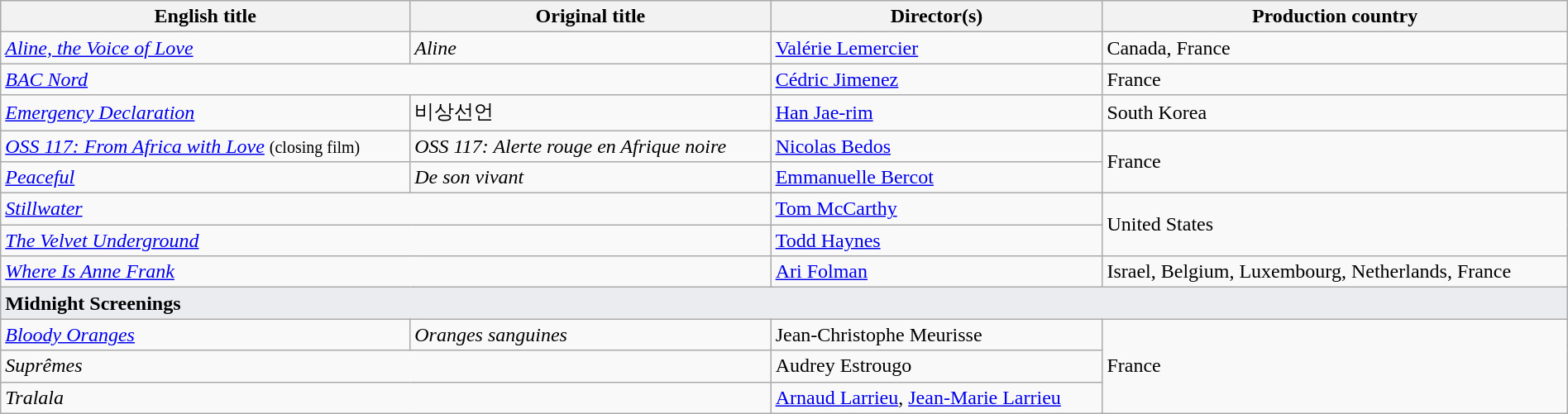<table class="wikitable" style="width:100%; margin-bottom:4px" cellpadding="5">
<tr>
<th scope="col">English title</th>
<th scope="col">Original title</th>
<th scope="col">Director(s)</th>
<th scope="col">Production country</th>
</tr>
<tr>
<td><em><a href='#'>Aline, the Voice of Love</a></em></td>
<td><em>Aline</em></td>
<td><a href='#'>Valérie Lemercier</a></td>
<td>Canada, France</td>
</tr>
<tr>
<td colspan=2><em><a href='#'>BAC Nord</a></em></td>
<td><a href='#'>Cédric Jimenez</a></td>
<td>France</td>
</tr>
<tr>
<td><em><a href='#'>Emergency Declaration</a></em></td>
<td>비상선언</td>
<td><a href='#'>Han Jae-rim</a></td>
<td>South Korea</td>
</tr>
<tr>
<td><em><a href='#'>OSS 117: From Africa with Love</a></em> <small>(closing film)</small></td>
<td><em>OSS 117: Alerte rouge en Afrique noire</em></td>
<td><a href='#'>Nicolas Bedos</a></td>
<td rowspan="2">France</td>
</tr>
<tr>
<td><em><a href='#'>Peaceful</a></em></td>
<td><em>De son vivant</em></td>
<td><a href='#'>Emmanuelle Bercot</a></td>
</tr>
<tr>
<td colspan=2><em><a href='#'>Stillwater</a></em></td>
<td><a href='#'>Tom McCarthy</a></td>
<td rowspan="2">United States</td>
</tr>
<tr>
<td colspan=2><em><a href='#'>The Velvet Underground</a></em></td>
<td><a href='#'>Todd Haynes</a></td>
</tr>
<tr>
<td colspan=2><em><a href='#'>Where Is Anne Frank</a></em></td>
<td><a href='#'>Ari Folman</a></td>
<td>Israel, Belgium, Luxembourg, Netherlands, France</td>
</tr>
<tr>
<td colspan=4 class="center" style="padding-center:120px; background-color:#EAECF0"><strong>Midnight Screenings</strong></td>
</tr>
<tr>
<td><em><a href='#'>Bloody Oranges</a></em></td>
<td><em>Oranges sanguines</em></td>
<td>Jean-Christophe Meurisse</td>
<td rowspan="3">France</td>
</tr>
<tr>
<td colspan=2><em>Suprêmes</em></td>
<td>Audrey Estrougo</td>
</tr>
<tr>
<td colspan=2><em>Tralala</em></td>
<td><a href='#'>Arnaud Larrieu</a>, <a href='#'>Jean-Marie Larrieu</a></td>
</tr>
</table>
